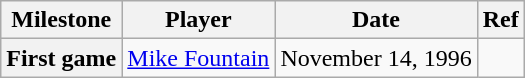<table class="wikitable">
<tr>
<th scope="col">Milestone</th>
<th scope="col">Player</th>
<th scope="col">Date</th>
<th scope="col">Ref</th>
</tr>
<tr>
<th>First game</th>
<td><a href='#'>Mike Fountain</a></td>
<td>November 14, 1996</td>
<td></td>
</tr>
</table>
